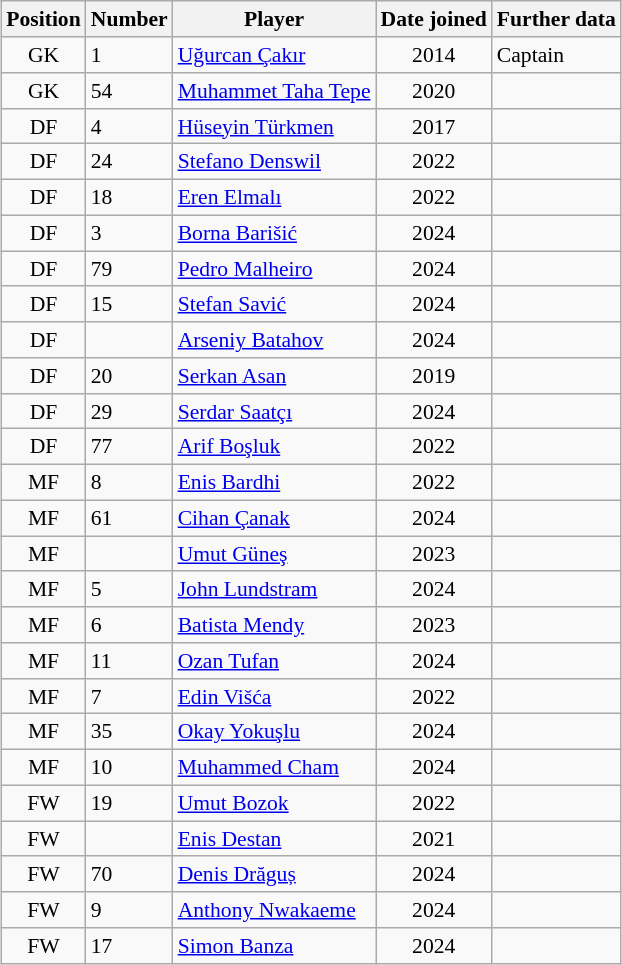<table>
<tr valign=top style="font-size:90%">
<td><br><table class="wikitable sortable">
<tr>
<th>Position</th>
<th>Number</th>
<th>Player</th>
<th>Date joined</th>
<th>Further data</th>
</tr>
<tr>
<td align="center">GK</td>
<td>1</td>
<td> <a href='#'>Uğurcan Çakır</a></td>
<td align="center">2014</td>
<td>Captain</td>
</tr>
<tr>
<td align="center">GK</td>
<td>54</td>
<td> <a href='#'>Muhammet Taha Tepe</a></td>
<td align="center">2020</td>
<td></td>
</tr>
<tr>
<td align="center">DF</td>
<td>4</td>
<td> <a href='#'>Hüseyin Türkmen</a></td>
<td align="center">2017</td>
<td></td>
</tr>
<tr>
<td align="center">DF</td>
<td>24</td>
<td> <a href='#'>Stefano Denswil</a></td>
<td align="center">2022</td>
<td></td>
</tr>
<tr>
<td align="center">DF</td>
<td>18</td>
<td> <a href='#'>Eren Elmalı</a></td>
<td align="center">2022</td>
<td></td>
</tr>
<tr>
<td align="center">DF</td>
<td>3</td>
<td> <a href='#'>Borna Barišić</a></td>
<td align="center">2024</td>
<td></td>
</tr>
<tr>
<td align="center">DF</td>
<td>79</td>
<td> <a href='#'>Pedro Malheiro</a></td>
<td align="center">2024</td>
<td></td>
</tr>
<tr>
<td align="center">DF</td>
<td>15</td>
<td> <a href='#'>Stefan Savić</a></td>
<td align="center">2024</td>
<td></td>
</tr>
<tr>
<td align="center">DF</td>
<td></td>
<td> <a href='#'>Arseniy Batahov</a></td>
<td align="center">2024</td>
<td></td>
</tr>
<tr>
<td align="center">DF</td>
<td>20</td>
<td> <a href='#'>Serkan Asan</a></td>
<td align="center">2019</td>
<td></td>
</tr>
<tr>
<td align="center">DF</td>
<td>29</td>
<td> <a href='#'>Serdar Saatçı</a></td>
<td align="center">2024</td>
<td></td>
</tr>
<tr>
<td align="center">DF</td>
<td>77</td>
<td> <a href='#'>Arif Boşluk</a></td>
<td align="center">2022</td>
<td></td>
</tr>
<tr>
<td align="center">MF</td>
<td>8</td>
<td> <a href='#'>Enis Bardhi</a></td>
<td align="center">2022</td>
<td></td>
</tr>
<tr>
<td align="center">MF</td>
<td>61</td>
<td> <a href='#'>Cihan Çanak</a></td>
<td align="center">2024</td>
<td></td>
</tr>
<tr>
<td align="center">MF</td>
<td></td>
<td> <a href='#'>Umut Güneş</a></td>
<td align="center">2023</td>
<td></td>
</tr>
<tr>
<td align="center">MF</td>
<td>5</td>
<td> <a href='#'>John Lundstram</a></td>
<td align="center">2024</td>
<td></td>
</tr>
<tr>
<td align="center">MF</td>
<td>6</td>
<td> <a href='#'>Batista Mendy</a></td>
<td align="center">2023</td>
<td></td>
</tr>
<tr>
<td align="center">MF</td>
<td>11</td>
<td> <a href='#'>Ozan Tufan</a></td>
<td align="center">2024</td>
<td></td>
</tr>
<tr>
<td align="center">MF</td>
<td>7</td>
<td> <a href='#'>Edin Višća</a></td>
<td align="center">2022</td>
<td></td>
</tr>
<tr>
<td align="center">MF</td>
<td>35</td>
<td> <a href='#'>Okay Yokuşlu</a></td>
<td align="center">2024</td>
<td></td>
</tr>
<tr>
<td align="center">MF</td>
<td>10</td>
<td> <a href='#'>Muhammed Cham</a></td>
<td align="center">2024</td>
<td></td>
</tr>
<tr>
<td align="center">FW</td>
<td>19</td>
<td> <a href='#'>Umut Bozok</a></td>
<td align="center">2022</td>
<td></td>
</tr>
<tr>
<td align="center">FW</td>
<td></td>
<td> <a href='#'>Enis Destan</a></td>
<td align="center">2021</td>
<td></td>
</tr>
<tr>
<td align="center">FW</td>
<td>70</td>
<td> <a href='#'>Denis Drăguș</a></td>
<td align="center">2024</td>
<td></td>
</tr>
<tr>
<td align="center">FW</td>
<td>9</td>
<td> <a href='#'>Anthony Nwakaeme</a></td>
<td align="center">2024</td>
<td></td>
</tr>
<tr>
<td align="center">FW</td>
<td>17</td>
<td> <a href='#'>Simon Banza</a></td>
<td align="center">2024</td>
<td></td>
</tr>
</table>
</td>
</tr>
</table>
